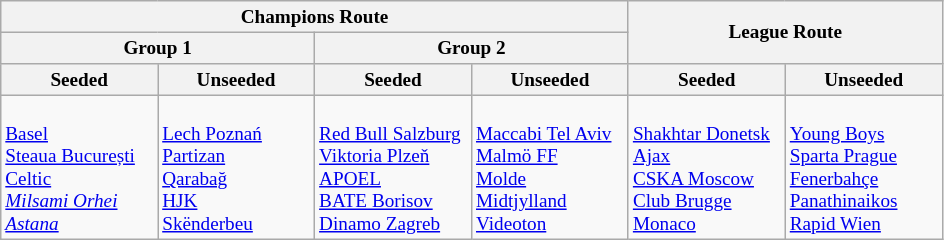<table class="wikitable" style="font-size:80%">
<tr>
<th colspan=4>Champions Route</th>
<th colspan=2 rowspan=2>League Route</th>
</tr>
<tr>
<th colspan=2>Group 1</th>
<th colspan=2>Group 2</th>
</tr>
<tr>
<th width=16%>Seeded</th>
<th width=16%>Unseeded</th>
<th width=16%>Seeded</th>
<th width=16%>Unseeded</th>
<th width=16%>Seeded</th>
<th width=16%>Unseeded</th>
</tr>
<tr>
<td valign=top><br> <a href='#'>Basel</a><br>
 <a href='#'>Steaua București</a><br>
 <a href='#'>Celtic</a><br>
 <em><a href='#'>Milsami Orhei</a></em><br>
 <em><a href='#'>Astana</a></em></td>
<td valign=top><br> <a href='#'>Lech Poznań</a><br>
 <a href='#'>Partizan</a><br>
 <a href='#'>Qarabağ</a><br>
 <a href='#'>HJK</a><br>
 <a href='#'>Skënderbeu</a></td>
<td valign=top><br> <a href='#'>Red Bull Salzburg</a><br>
 <a href='#'>Viktoria Plzeň</a><br>
 <a href='#'>APOEL</a><br>
 <a href='#'>BATE Borisov</a><br>
 <a href='#'>Dinamo Zagreb</a></td>
<td valign=top><br> <a href='#'>Maccabi Tel Aviv</a><br>
 <a href='#'>Malmö FF</a><br>
 <a href='#'>Molde</a><br>
 <a href='#'>Midtjylland</a><br>
 <a href='#'>Videoton</a></td>
<td valign=top><br> <a href='#'>Shakhtar Donetsk</a><br>
 <a href='#'>Ajax</a><br>
 <a href='#'>CSKA Moscow</a><br>
 <a href='#'>Club Brugge</a><br>
 <a href='#'>Monaco</a></td>
<td valign=top><br> <a href='#'>Young Boys</a><br>
 <a href='#'>Sparta Prague</a><br>
 <a href='#'>Fenerbahçe</a><br>
 <a href='#'>Panathinaikos</a><br>
 <a href='#'>Rapid Wien</a></td>
</tr>
</table>
